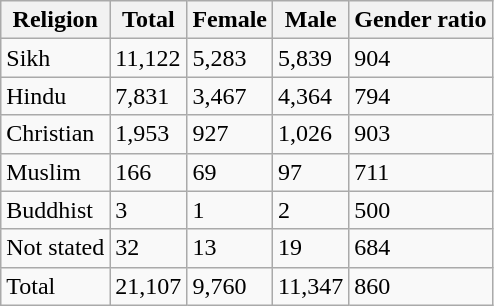<table class="wikitable sortable">
<tr>
<th>Religion</th>
<th>Total</th>
<th>Female</th>
<th>Male</th>
<th>Gender ratio</th>
</tr>
<tr>
<td>Sikh</td>
<td>11,122</td>
<td>5,283</td>
<td>5,839</td>
<td>904</td>
</tr>
<tr>
<td>Hindu</td>
<td>7,831</td>
<td>3,467</td>
<td>4,364</td>
<td>794</td>
</tr>
<tr>
<td>Christian</td>
<td>1,953</td>
<td>927</td>
<td>1,026</td>
<td>903</td>
</tr>
<tr>
<td>Muslim</td>
<td>166</td>
<td>69</td>
<td>97</td>
<td>711</td>
</tr>
<tr>
<td>Buddhist</td>
<td>3</td>
<td>1</td>
<td>2</td>
<td>500</td>
</tr>
<tr>
<td>Not stated</td>
<td>32</td>
<td>13</td>
<td>19</td>
<td>684</td>
</tr>
<tr>
<td>Total</td>
<td>21,107</td>
<td>9,760</td>
<td>11,347</td>
<td>860</td>
</tr>
</table>
